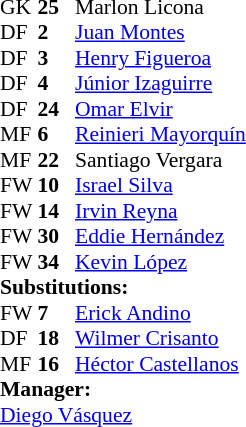<table style = "font-size: 90%" cellspacing = "0" cellpadding = "0">
<tr>
<td colspan = 4></td>
</tr>
<tr>
<th style="width:25px;"></th>
<th style="width:25px;"></th>
</tr>
<tr>
<td>GK</td>
<td><strong>25</strong></td>
<td> Marlon Licona</td>
</tr>
<tr>
<td>DF</td>
<td><strong>2</strong></td>
<td> <a href='#'>Juan Montes</a></td>
<td></td>
<td></td>
</tr>
<tr>
<td>DF</td>
<td><strong>3</strong></td>
<td> <a href='#'>Henry Figueroa</a></td>
</tr>
<tr>
<td>DF</td>
<td><strong>4</strong></td>
<td> <a href='#'>Júnior Izaguirre</a></td>
</tr>
<tr>
<td>DF</td>
<td><strong>24</strong></td>
<td> <a href='#'>Omar Elvir</a></td>
</tr>
<tr>
<td>MF</td>
<td><strong>6</strong></td>
<td> <a href='#'>Reinieri Mayorquín</a></td>
<td></td>
<td></td>
</tr>
<tr>
<td>MF</td>
<td><strong>22</strong></td>
<td> Santiago Vergara</td>
</tr>
<tr>
<td>FW</td>
<td><strong>10</strong></td>
<td> <a href='#'>Israel Silva</a></td>
<td></td>
<td></td>
</tr>
<tr>
<td>FW</td>
<td><strong>14</strong></td>
<td> <a href='#'>Irvin Reyna</a></td>
</tr>
<tr>
<td>FW</td>
<td><strong>30</strong></td>
<td> <a href='#'>Eddie Hernández</a></td>
<td></td>
<td></td>
</tr>
<tr>
<td>FW</td>
<td><strong>34</strong></td>
<td> <a href='#'>Kevin López</a></td>
</tr>
<tr>
<td colspan = 3><strong>Substitutions:</strong></td>
</tr>
<tr>
<td>FW</td>
<td><strong>7</strong></td>
<td> <a href='#'>Erick Andino</a></td>
<td></td>
<td></td>
</tr>
<tr>
<td>DF</td>
<td><strong>18</strong></td>
<td> <a href='#'>Wilmer Crisanto</a></td>
<td></td>
<td></td>
</tr>
<tr>
<td>MF</td>
<td><strong>16</strong></td>
<td> <a href='#'>Héctor Castellanos</a></td>
<td></td>
<td></td>
</tr>
<tr>
<td colspan = 3><strong>Manager:</strong></td>
</tr>
<tr>
<td colspan = 3> <a href='#'>Diego Vásquez</a></td>
</tr>
</table>
